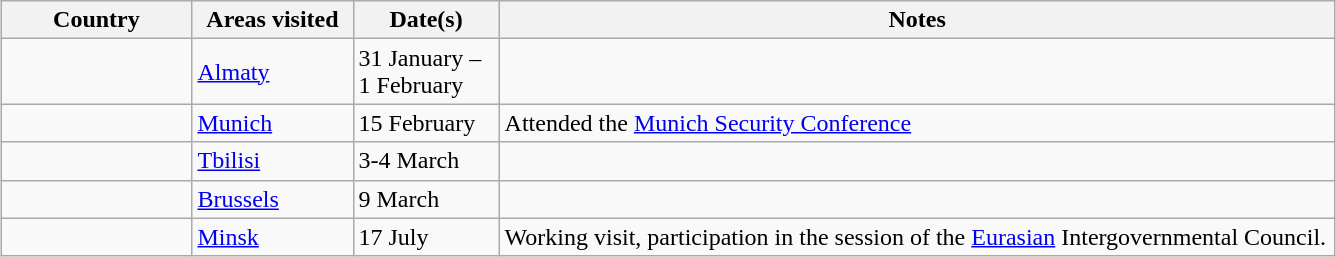<table class="wikitable" style="margin: 1em auto 1em auto">
<tr>
<th style="width:120px;">Country</th>
<th style="width:100px;">Areas visited</th>
<th style="width:90px;">Date(s)</th>
<th style="width:550px;">Notes</th>
</tr>
<tr>
<td></td>
<td><a href='#'>Almaty</a></td>
<td>31 January – 1 February</td>
<td></td>
</tr>
<tr>
<td></td>
<td><a href='#'>Munich</a></td>
<td>15 February</td>
<td>Attended the <a href='#'>Munich Security Conference</a></td>
</tr>
<tr>
<td></td>
<td><a href='#'>Tbilisi</a></td>
<td>3-4 March</td>
<td></td>
</tr>
<tr>
<td></td>
<td><a href='#'>Brussels</a></td>
<td>9 March</td>
<td></td>
</tr>
<tr>
<td></td>
<td><a href='#'>Minsk</a></td>
<td>17 July</td>
<td>Working visit, participation in the session of the <a href='#'>Eurasian</a> Intergovernmental Council.</td>
</tr>
</table>
